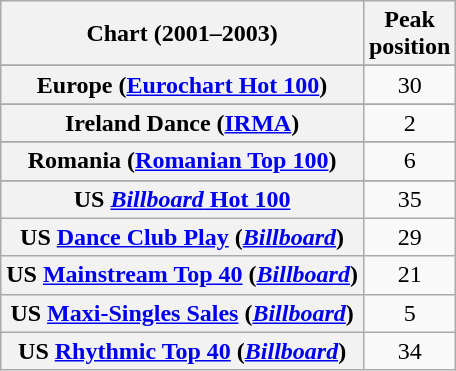<table class="wikitable sortable plainrowheaders" style="text-align:center">
<tr>
<th scope="col">Chart (2001–2003)</th>
<th scope="col">Peak<br>position</th>
</tr>
<tr>
</tr>
<tr>
</tr>
<tr>
</tr>
<tr>
</tr>
<tr>
</tr>
<tr>
</tr>
<tr>
<th scope="row">Europe (<a href='#'>Eurochart Hot 100</a>)</th>
<td>30</td>
</tr>
<tr>
</tr>
<tr>
</tr>
<tr>
<th scope="row">Ireland Dance (<a href='#'>IRMA</a>)</th>
<td>2</td>
</tr>
<tr>
</tr>
<tr>
</tr>
<tr>
<th scope="row">Romania (<a href='#'>Romanian Top 100</a>)</th>
<td>6</td>
</tr>
<tr>
</tr>
<tr>
</tr>
<tr>
</tr>
<tr>
</tr>
<tr>
</tr>
<tr>
</tr>
<tr>
<th scope="row">US <a href='#'><em>Billboard</em> Hot 100</a></th>
<td>35</td>
</tr>
<tr>
<th scope="row">US <a href='#'>Dance Club Play</a> (<em><a href='#'>Billboard</a></em>)</th>
<td>29</td>
</tr>
<tr>
<th scope="row">US <a href='#'>Mainstream Top 40</a> (<em><a href='#'>Billboard</a></em>)</th>
<td>21</td>
</tr>
<tr>
<th scope="row">US <a href='#'>Maxi-Singles Sales</a> (<em><a href='#'>Billboard</a></em>)</th>
<td>5</td>
</tr>
<tr>
<th scope="row">US <a href='#'>Rhythmic Top 40</a> (<em><a href='#'>Billboard</a></em>)</th>
<td>34</td>
</tr>
</table>
